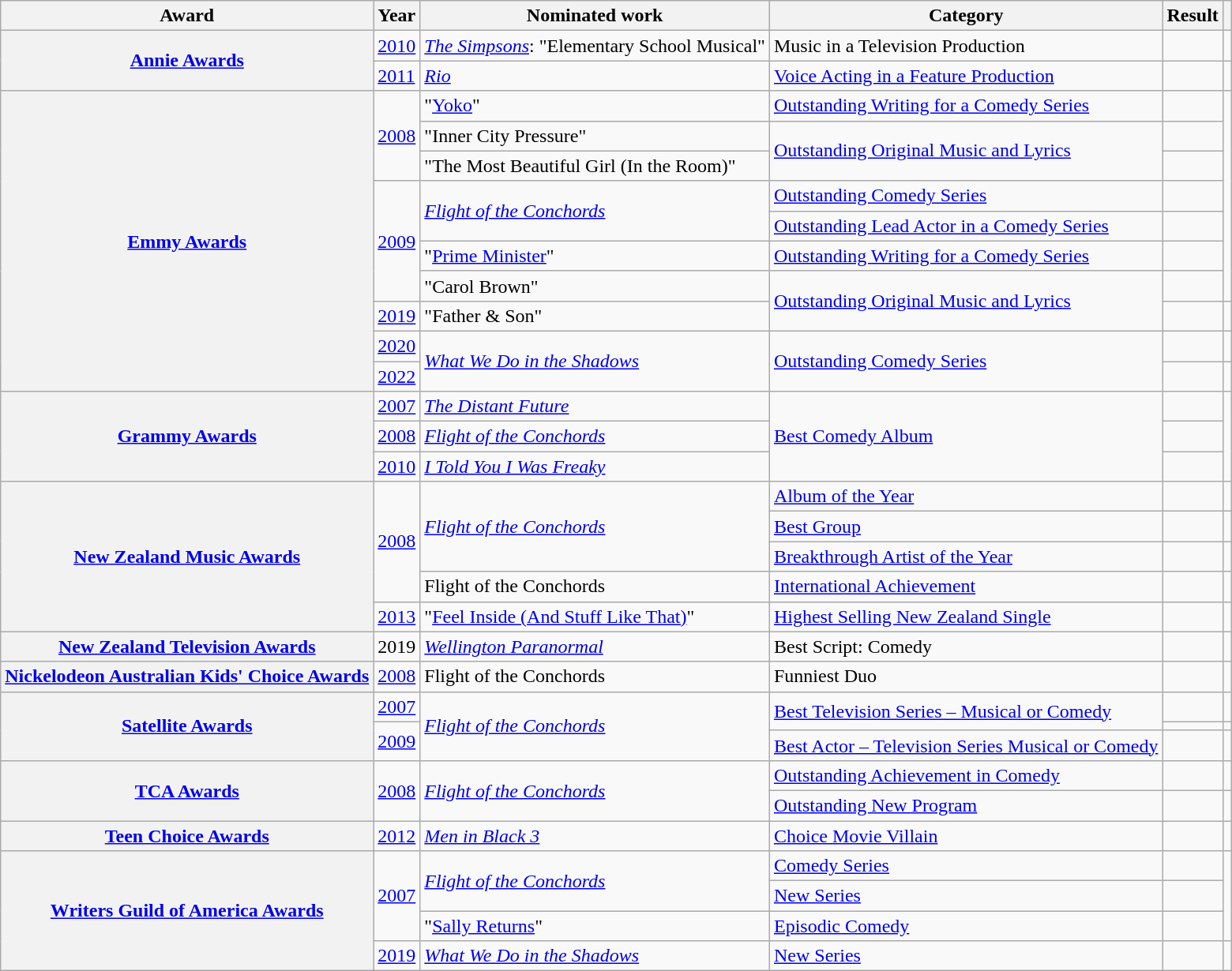<table class="wikitable sortable plainrowheaders">
<tr>
<th scope="col">Award</th>
<th scope="col">Year</th>
<th scope="col">Nominated work</th>
<th scope="col">Category</th>
<th scope="col">Result</th>
<th scope="col" class="unsortable"></th>
</tr>
<tr>
<th scope="row" rowspan="2"><a href='#'>Annie Awards</a></th>
<td><a href='#'>2010</a></td>
<td><em><a href='#'>The Simpsons</a></em>: "Elementary School Musical"</td>
<td>Music in a Television Production</td>
<td></td>
<td></td>
</tr>
<tr>
<td><a href='#'>2011</a></td>
<td><em><a href='#'>Rio</a></em></td>
<td><a href='#'>Voice Acting in a Feature Production</a></td>
<td></td>
<td></td>
</tr>
<tr>
<th scope="row" rowspan="10"><a href='#'>Emmy Awards</a></th>
<td rowspan="3"><a href='#'>2008</a></td>
<td>"<a href='#'>Yoko</a>"</td>
<td><a href='#'>Outstanding Writing for a Comedy Series</a></td>
<td></td>
<td style="text-align:center;" rowspan="7"></td>
</tr>
<tr>
<td>"Inner City Pressure"</td>
<td rowspan="2"><a href='#'>Outstanding Original Music and Lyrics</a></td>
<td></td>
</tr>
<tr>
<td>"The Most Beautiful Girl (In the Room)"</td>
<td></td>
</tr>
<tr>
<td rowspan="4"><a href='#'>2009</a></td>
<td rowspan=2><em><a href='#'>Flight of the Conchords</a></em></td>
<td><a href='#'>Outstanding Comedy Series</a></td>
<td></td>
</tr>
<tr>
<td><a href='#'>Outstanding Lead Actor in a Comedy Series</a></td>
<td></td>
</tr>
<tr>
<td>"<a href='#'>Prime Minister</a>"</td>
<td><a href='#'>Outstanding Writing for a Comedy Series</a></td>
<td></td>
</tr>
<tr>
<td>"Carol Brown"</td>
<td rowspan=2><a href='#'>Outstanding Original Music and Lyrics</a></td>
<td></td>
</tr>
<tr>
<td><a href='#'>2019</a></td>
<td>"Father & Son"</td>
<td></td>
<td></td>
</tr>
<tr>
<td><a href='#'>2020</a></td>
<td rowspan=2><em><a href='#'>What We Do in the Shadows</a></em></td>
<td rowspan=2><a href='#'>Outstanding Comedy Series</a></td>
<td></td>
<td></td>
</tr>
<tr>
<td><a href='#'>2022</a></td>
<td></td>
<td></td>
</tr>
<tr>
<th scope="row" rowspan="3"><a href='#'>Grammy Awards</a></th>
<td><a href='#'>2007</a></td>
<td><em><a href='#'>The Distant Future</a></em></td>
<td rowspan=3><a href='#'>Best Comedy Album</a></td>
<td></td>
<td style="text-align:center;" rowspan="3"></td>
</tr>
<tr>
<td><a href='#'>2008</a></td>
<td><em><a href='#'>Flight of the Conchords</a></em></td>
<td></td>
</tr>
<tr>
<td><a href='#'>2010</a></td>
<td><em><a href='#'>I Told You I Was Freaky</a></em></td>
<td></td>
</tr>
<tr>
<th scope="row" rowspan="5"><a href='#'>New Zealand Music Awards</a></th>
<td rowspan="4"><a href='#'>2008</a></td>
<td rowspan="3"><em><a href='#'>Flight of the Conchords</a></em></td>
<td><a href='#'>Album of the Year</a></td>
<td></td>
<td></td>
</tr>
<tr>
<td><a href='#'>Best Group</a></td>
<td></td>
<td></td>
</tr>
<tr>
<td><a href='#'>Breakthrough Artist of the Year</a></td>
<td></td>
<td></td>
</tr>
<tr>
<td>Flight of the Conchords</td>
<td><a href='#'>International Achievement</a></td>
<td></td>
<td></td>
</tr>
<tr>
<td><a href='#'>2013</a></td>
<td>"<a href='#'>Feel Inside (And Stuff Like That)</a>"</td>
<td><a href='#'>Highest Selling New Zealand Single</a></td>
<td></td>
<td></td>
</tr>
<tr>
<th scope="row"><a href='#'>New Zealand Television Awards</a></th>
<td>2019</td>
<td><em><a href='#'>Wellington Paranormal</a></em></td>
<td>Best Script: Comedy</td>
<td></td>
<td></td>
</tr>
<tr>
<th scope="row" rowspan="1"><a href='#'>Nickelodeon Australian Kids' Choice Awards</a></th>
<td><a href='#'>2008</a></td>
<td>Flight of the Conchords</td>
<td>Funniest Duo</td>
<td></td>
<td></td>
</tr>
<tr>
<th scope="row" rowspan="3"><a href='#'>Satellite Awards</a></th>
<td><a href='#'>2007</a></td>
<td rowspan=3><em><a href='#'>Flight of the Conchords</a></em></td>
<td rowspan=2><a href='#'>Best Television Series – Musical or Comedy</a></td>
<td></td>
<td></td>
</tr>
<tr>
<td rowspan=2><a href='#'>2009</a></td>
<td></td>
<td></td>
</tr>
<tr>
<td><a href='#'>Best Actor – Television Series Musical or Comedy</a></td>
<td></td>
<td></td>
</tr>
<tr>
<th scope="row" rowspan="2"><a href='#'>TCA Awards</a></th>
<td rowspan=2><a href='#'>2008</a></td>
<td rowspan=2><em><a href='#'>Flight of the Conchords</a></em></td>
<td><a href='#'>Outstanding Achievement in Comedy</a></td>
<td></td>
<td></td>
</tr>
<tr>
<td><a href='#'>Outstanding New Program</a></td>
<td></td>
<td></td>
</tr>
<tr>
<th scope="row"><a href='#'>Teen Choice Awards</a></th>
<td><a href='#'>2012</a></td>
<td><em><a href='#'>Men in Black 3</a></em></td>
<td><a href='#'>Choice Movie Villain</a></td>
<td></td>
<td></td>
</tr>
<tr>
<th scope="row" rowspan="4"><a href='#'>Writers Guild of America Awards</a></th>
<td rowspan="3"><a href='#'>2007</a></td>
<td rowspan=2><em><a href='#'>Flight of the Conchords</a></em></td>
<td><a href='#'>Comedy Series</a></td>
<td></td>
<td style="text-align:center;" rowspan="3"></td>
</tr>
<tr>
<td><a href='#'>New Series</a></td>
<td></td>
</tr>
<tr>
<td>"<a href='#'>Sally Returns</a>"</td>
<td><a href='#'>Episodic Comedy</a></td>
<td></td>
</tr>
<tr>
<td><a href='#'>2019</a></td>
<td><em><a href='#'>What We Do in the Shadows</a></em></td>
<td><a href='#'>New Series</a></td>
<td></td>
<td></td>
</tr>
</table>
